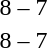<table style="text-align:center">
<tr>
<th width=200></th>
<th width=100></th>
<th width=200></th>
</tr>
<tr>
<td align=right><strong></strong></td>
<td>8 – 7</td>
<td align=left></td>
</tr>
<tr>
<td align=right><strong></strong></td>
<td>8 – 7</td>
<td align=left></td>
</tr>
</table>
